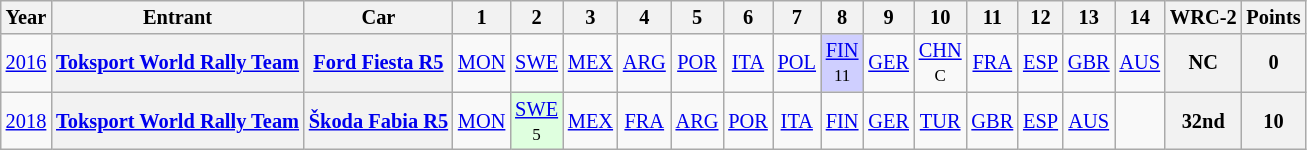<table class="wikitable" border="1" style="text-align:center; font-size:85%;">
<tr>
<th>Year</th>
<th>Entrant</th>
<th>Car</th>
<th>1</th>
<th>2</th>
<th>3</th>
<th>4</th>
<th>5</th>
<th>6</th>
<th>7</th>
<th>8</th>
<th>9</th>
<th>10</th>
<th>11</th>
<th>12</th>
<th>13</th>
<th>14</th>
<th>WRC-2</th>
<th>Points</th>
</tr>
<tr>
<td><a href='#'>2016</a></td>
<th nowrap><a href='#'>Toksport World Rally Team</a></th>
<th nowrap><a href='#'>Ford Fiesta R5</a></th>
<td><a href='#'>MON</a></td>
<td><a href='#'>SWE</a></td>
<td><a href='#'>MEX</a></td>
<td><a href='#'>ARG</a></td>
<td><a href='#'>POR</a></td>
<td><a href='#'>ITA</a></td>
<td><a href='#'>POL</a></td>
<td style="background:#CFCFFF;"><a href='#'>FIN</a><br><small>11</small></td>
<td><a href='#'>GER</a></td>
<td><a href='#'>CHN</a><br><small>C</small></td>
<td><a href='#'>FRA</a></td>
<td><a href='#'>ESP</a></td>
<td><a href='#'>GBR</a></td>
<td><a href='#'>AUS</a></td>
<th>NC</th>
<th>0</th>
</tr>
<tr>
<td><a href='#'>2018</a></td>
<th nowrap><a href='#'>Toksport World Rally Team</a></th>
<th nowrap><a href='#'>Škoda Fabia R5</a></th>
<td><a href='#'>MON</a></td>
<td style="background:#DFFFDF;"><a href='#'>SWE</a><br><small>5</small></td>
<td><a href='#'>MEX</a></td>
<td><a href='#'>FRA</a></td>
<td><a href='#'>ARG</a></td>
<td><a href='#'>POR</a></td>
<td><a href='#'>ITA</a></td>
<td><a href='#'>FIN</a></td>
<td><a href='#'>GER</a></td>
<td><a href='#'>TUR</a></td>
<td><a href='#'>GBR</a></td>
<td><a href='#'>ESP</a></td>
<td><a href='#'>AUS</a></td>
<td></td>
<th>32nd</th>
<th>10</th>
</tr>
</table>
